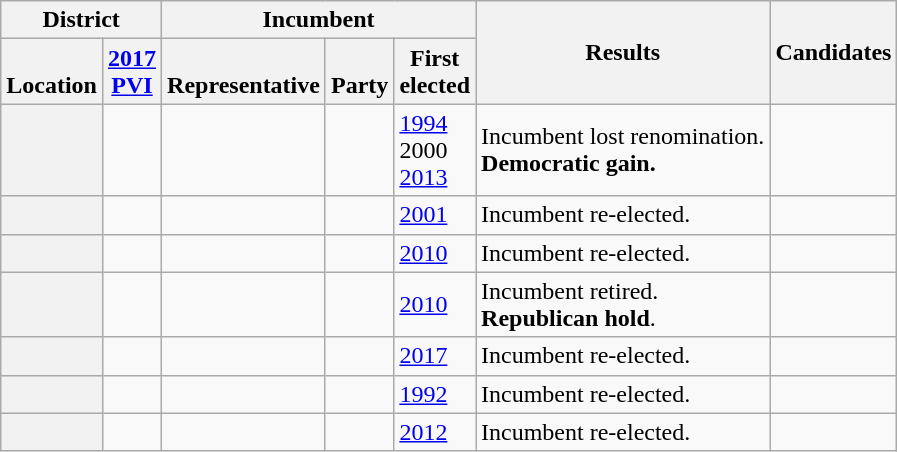<table class="wikitable sortable">
<tr>
<th colspan=2>District</th>
<th colspan=3>Incumbent</th>
<th rowspan=2>Results</th>
<th rowspan=2>Candidates</th>
</tr>
<tr valign=bottom>
<th>Location</th>
<th><a href='#'>2017<br>PVI</a></th>
<th>Representative</th>
<th>Party</th>
<th>First<br>elected</th>
</tr>
<tr>
<th></th>
<td></td>
<td></td>
<td></td>
<td><a href='#'>1994</a><br>2000 <br><a href='#'>2013 </a></td>
<td>Incumbent lost renomination.<br><strong>Democratic gain.</strong></td>
<td nowrap></td>
</tr>
<tr>
<th></th>
<td></td>
<td></td>
<td></td>
<td><a href='#'>2001 </a></td>
<td>Incumbent re-elected.</td>
<td nowrap></td>
</tr>
<tr>
<th></th>
<td></td>
<td></td>
<td></td>
<td><a href='#'>2010</a></td>
<td>Incumbent re-elected.</td>
<td nowrap></td>
</tr>
<tr>
<th></th>
<td></td>
<td></td>
<td></td>
<td><a href='#'>2010</a></td>
<td>Incumbent retired.<br><strong>Republican hold</strong>.</td>
<td nowrap></td>
</tr>
<tr>
<th></th>
<td></td>
<td></td>
<td></td>
<td><a href='#'>2017 </a></td>
<td>Incumbent re-elected.</td>
<td nowrap></td>
</tr>
<tr>
<th></th>
<td></td>
<td></td>
<td></td>
<td><a href='#'>1992</a></td>
<td>Incumbent re-elected.</td>
<td nowrap></td>
</tr>
<tr>
<th></th>
<td></td>
<td></td>
<td></td>
<td><a href='#'>2012</a></td>
<td>Incumbent re-elected.</td>
<td nowrap></td>
</tr>
</table>
